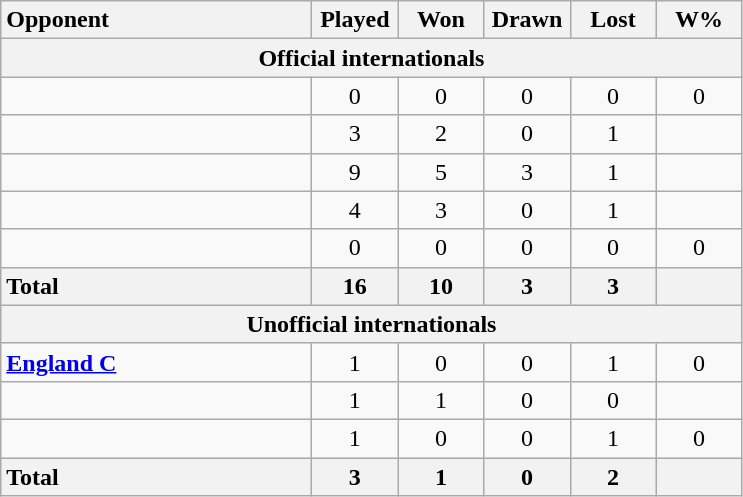<table class="wikitable sortable" style="text-align:center;">
<tr>
<th style="width:200px; text-align:left;">Opponent</th>
<th style="width:50px;">Played</th>
<th style="width:50px;">Won</th>
<th style="width:50px;">Drawn</th>
<th style="width:50px;">Lost</th>
<th style="width:50px;">W%</th>
</tr>
<tr>
<th colspan=6>Official internationals</th>
</tr>
<tr>
<td style="text-align:left;"><strong></strong></td>
<td>0</td>
<td>0</td>
<td>0</td>
<td>0</td>
<td>0</td>
</tr>
<tr>
<td style="text-align:left;"><strong></strong></td>
<td>3</td>
<td>2</td>
<td>0</td>
<td>1</td>
<td></td>
</tr>
<tr>
<td style="text-align:left;"><strong></strong></td>
<td>9</td>
<td>5</td>
<td>3</td>
<td>1</td>
<td></td>
</tr>
<tr>
<td style="text-align:left;"><strong></strong></td>
<td>4</td>
<td>3</td>
<td>0</td>
<td>1</td>
<td></td>
</tr>
<tr>
<td style="text-align:left;"><strong></strong></td>
<td>0</td>
<td>0</td>
<td>0</td>
<td>0</td>
<td>0</td>
</tr>
<tr>
<th style="text-align:left;"><strong>Total</strong></th>
<th>16</th>
<th>10</th>
<th>3</th>
<th>3</th>
<th></th>
</tr>
<tr>
<th colspan=6>Unofficial internationals</th>
</tr>
<tr>
<td style="text-align:left;"><strong> <a href='#'>England C</a></strong></td>
<td>1</td>
<td>0</td>
<td>0</td>
<td>1</td>
<td>0</td>
</tr>
<tr>
<td style="text-align:left;"><strong></strong></td>
<td>1</td>
<td>1</td>
<td>0</td>
<td>0</td>
<td></td>
</tr>
<tr>
<td style="text-align:left;"><strong></strong></td>
<td>1</td>
<td>0</td>
<td>0</td>
<td>1</td>
<td>0</td>
</tr>
<tr>
<th style="text-align:left;"><strong>Total</strong></th>
<th>3</th>
<th>1</th>
<th>0</th>
<th>2</th>
<th></th>
</tr>
</table>
